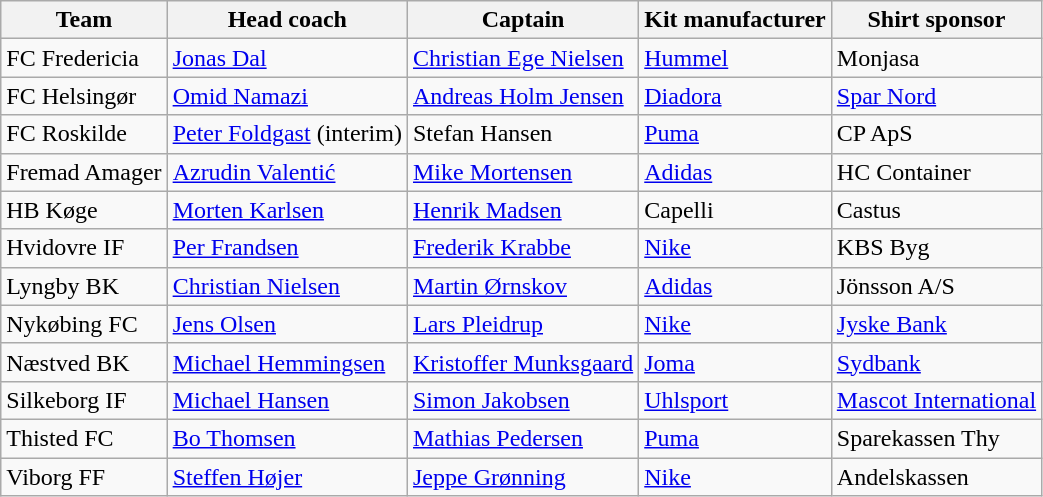<table class="wikitable sortable" style="text-align: left;">
<tr>
<th>Team</th>
<th>Head coach</th>
<th>Captain</th>
<th>Kit manufacturer</th>
<th>Shirt sponsor</th>
</tr>
<tr>
<td>FC Fredericia</td>
<td> <a href='#'>Jonas Dal</a></td>
<td> <a href='#'>Christian Ege Nielsen</a></td>
<td><a href='#'>Hummel</a></td>
<td>Monjasa</td>
</tr>
<tr>
<td>FC Helsingør</td>
<td> <a href='#'>Omid Namazi</a></td>
<td> <a href='#'>Andreas Holm Jensen</a></td>
<td><a href='#'>Diadora</a></td>
<td><a href='#'>Spar Nord</a></td>
</tr>
<tr>
<td>FC Roskilde</td>
<td> <a href='#'>Peter Foldgast</a> (interim)</td>
<td> Stefan Hansen</td>
<td><a href='#'>Puma</a></td>
<td>CP ApS</td>
</tr>
<tr>
<td>Fremad Amager</td>
<td> <a href='#'>Azrudin Valentić</a></td>
<td> <a href='#'>Mike Mortensen</a></td>
<td><a href='#'>Adidas</a></td>
<td>HC Container</td>
</tr>
<tr>
<td>HB Køge</td>
<td> <a href='#'>Morten Karlsen</a></td>
<td> <a href='#'>Henrik Madsen</a></td>
<td>Capelli</td>
<td>Castus</td>
</tr>
<tr>
<td>Hvidovre IF</td>
<td> <a href='#'>Per Frandsen</a></td>
<td> <a href='#'>Frederik Krabbe</a></td>
<td><a href='#'>Nike</a></td>
<td>KBS Byg</td>
</tr>
<tr>
<td>Lyngby BK</td>
<td> <a href='#'>Christian Nielsen</a></td>
<td> <a href='#'>Martin Ørnskov</a></td>
<td><a href='#'>Adidas</a></td>
<td>Jönsson A/S</td>
</tr>
<tr>
<td>Nykøbing FC</td>
<td> <a href='#'>Jens Olsen</a></td>
<td> <a href='#'>Lars Pleidrup</a></td>
<td><a href='#'>Nike</a></td>
<td><a href='#'>Jyske Bank</a></td>
</tr>
<tr>
<td>Næstved BK</td>
<td> <a href='#'>Michael Hemmingsen</a></td>
<td> <a href='#'>Kristoffer Munksgaard</a></td>
<td><a href='#'>Joma</a></td>
<td><a href='#'>Sydbank</a></td>
</tr>
<tr>
<td>Silkeborg IF</td>
<td> <a href='#'>Michael Hansen</a></td>
<td> <a href='#'>Simon Jakobsen</a></td>
<td><a href='#'>Uhlsport</a></td>
<td><a href='#'>Mascot International</a></td>
</tr>
<tr>
<td>Thisted FC</td>
<td> <a href='#'>Bo Thomsen</a></td>
<td> <a href='#'>Mathias Pedersen</a></td>
<td><a href='#'>Puma</a></td>
<td>Sparekassen Thy</td>
</tr>
<tr>
<td>Viborg FF</td>
<td> <a href='#'>Steffen Højer</a></td>
<td> <a href='#'>Jeppe Grønning</a></td>
<td><a href='#'>Nike</a></td>
<td>Andelskassen</td>
</tr>
</table>
